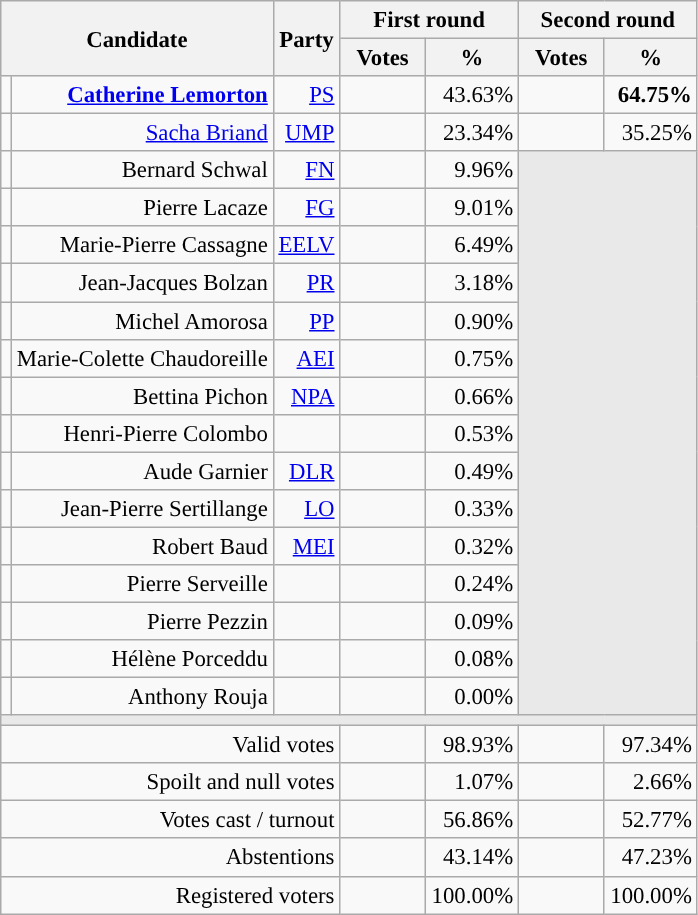<table class="wikitable" style="text-align:right;font-size:95%;">
<tr>
<th rowspan=2 colspan=2>Candidate</th>
<th rowspan=2 colspan=1>Party</th>
<th colspan=2>First round</th>
<th colspan=2>Second round</th>
</tr>
<tr>
<th style="width:50px;">Votes</th>
<th style="width:55px;">%</th>
<th style="width:50px;">Votes</th>
<th style="width:55px;">%</th>
</tr>
<tr>
<td style="color:inherit;background-color:"></td>
<td><strong><a href='#'>Catherine Lemorton</a></strong></td>
<td><a href='#'>PS</a></td>
<td></td>
<td>43.63%</td>
<td><strong></strong></td>
<td><strong>64.75%</strong></td>
</tr>
<tr>
<td style="color:inherit;background-color:"></td>
<td><a href='#'>Sacha Briand</a></td>
<td><a href='#'>UMP</a></td>
<td></td>
<td>23.34%</td>
<td></td>
<td>35.25%</td>
</tr>
<tr>
<td style="color:inherit;background-color:"></td>
<td>Bernard Schwal</td>
<td><a href='#'>FN</a></td>
<td></td>
<td>9.96%</td>
<td colspan=7 rowspan=15 style="background-color:#E9E9E9;"></td>
</tr>
<tr>
<td style="color:inherit;background-color:"></td>
<td>Pierre Lacaze</td>
<td><a href='#'>FG</a></td>
<td></td>
<td>9.01%</td>
</tr>
<tr>
<td style="color:inherit;background-color:"></td>
<td>Marie-Pierre Cassagne</td>
<td><a href='#'>EELV</a></td>
<td></td>
<td>6.49%</td>
</tr>
<tr>
<td style="color:inherit;background-color:"></td>
<td>Jean-Jacques Bolzan</td>
<td><a href='#'>PR</a></td>
<td></td>
<td>3.18%</td>
</tr>
<tr>
<td style="color:inherit;background-color:"></td>
<td>Michel Amorosa</td>
<td><a href='#'>PP</a></td>
<td></td>
<td>0.90%</td>
</tr>
<tr>
<td style="color:inherit;background-color:"></td>
<td>Marie-Colette Chaudoreille</td>
<td><a href='#'>AEI</a></td>
<td></td>
<td>0.75%</td>
</tr>
<tr>
<td style="color:inherit;background-color:"></td>
<td>Bettina Pichon</td>
<td><a href='#'>NPA</a></td>
<td></td>
<td>0.66%</td>
</tr>
<tr>
<td style="background-color:;"></td>
<td>Henri-Pierre Colombo</td>
<td></td>
<td></td>
<td>0.53%</td>
</tr>
<tr>
<td style="color:inherit;background-color:"></td>
<td>Aude Garnier</td>
<td><a href='#'>DLR</a></td>
<td></td>
<td>0.49%</td>
</tr>
<tr>
<td style="color:inherit;background-color:"></td>
<td>Jean-Pierre Sertillange</td>
<td><a href='#'>LO</a></td>
<td></td>
<td>0.33%</td>
</tr>
<tr>
<td style="color:inherit;background-color:"></td>
<td>Robert Baud</td>
<td><a href='#'>MEI</a></td>
<td></td>
<td>0.32%</td>
</tr>
<tr>
<td style="background-color:;"></td>
<td>Pierre Serveille</td>
<td></td>
<td></td>
<td>0.24%</td>
</tr>
<tr>
<td style="background-color:;"></td>
<td>Pierre Pezzin</td>
<td></td>
<td></td>
<td>0.09%</td>
</tr>
<tr>
<td style="background-color:;"></td>
<td>Hélène Porceddu</td>
<td></td>
<td></td>
<td>0.08%</td>
</tr>
<tr>
<td style="background-color:;"></td>
<td>Anthony Rouja</td>
<td></td>
<td></td>
<td>0.00%</td>
</tr>
<tr>
<td colspan=7 style="background-color:#E9E9E9;"></td>
</tr>
<tr>
<td colspan=3>Valid votes</td>
<td></td>
<td>98.93%</td>
<td></td>
<td>97.34%</td>
</tr>
<tr>
<td colspan=3>Spoilt and null votes</td>
<td></td>
<td>1.07%</td>
<td></td>
<td>2.66%</td>
</tr>
<tr>
<td colspan=3>Votes cast / turnout</td>
<td></td>
<td>56.86%</td>
<td></td>
<td>52.77%</td>
</tr>
<tr>
<td colspan=3>Abstentions</td>
<td></td>
<td>43.14%</td>
<td></td>
<td>47.23%</td>
</tr>
<tr>
<td colspan=3>Registered voters</td>
<td></td>
<td>100.00%</td>
<td></td>
<td>100.00%</td>
</tr>
</table>
